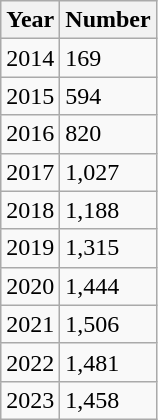<table class="wikitable sortable">
<tr>
<th>Year</th>
<th>Number</th>
</tr>
<tr>
<td>2014</td>
<td>169</td>
</tr>
<tr>
<td>2015</td>
<td>594</td>
</tr>
<tr>
<td>2016</td>
<td>820</td>
</tr>
<tr>
<td>2017</td>
<td>1,027</td>
</tr>
<tr>
<td>2018</td>
<td>1,188</td>
</tr>
<tr>
<td>2019</td>
<td>1,315</td>
</tr>
<tr>
<td>2020</td>
<td>1,444</td>
</tr>
<tr>
<td>2021</td>
<td>1,506</td>
</tr>
<tr>
<td>2022</td>
<td>1,481</td>
</tr>
<tr>
<td>2023</td>
<td>1,458</td>
</tr>
</table>
